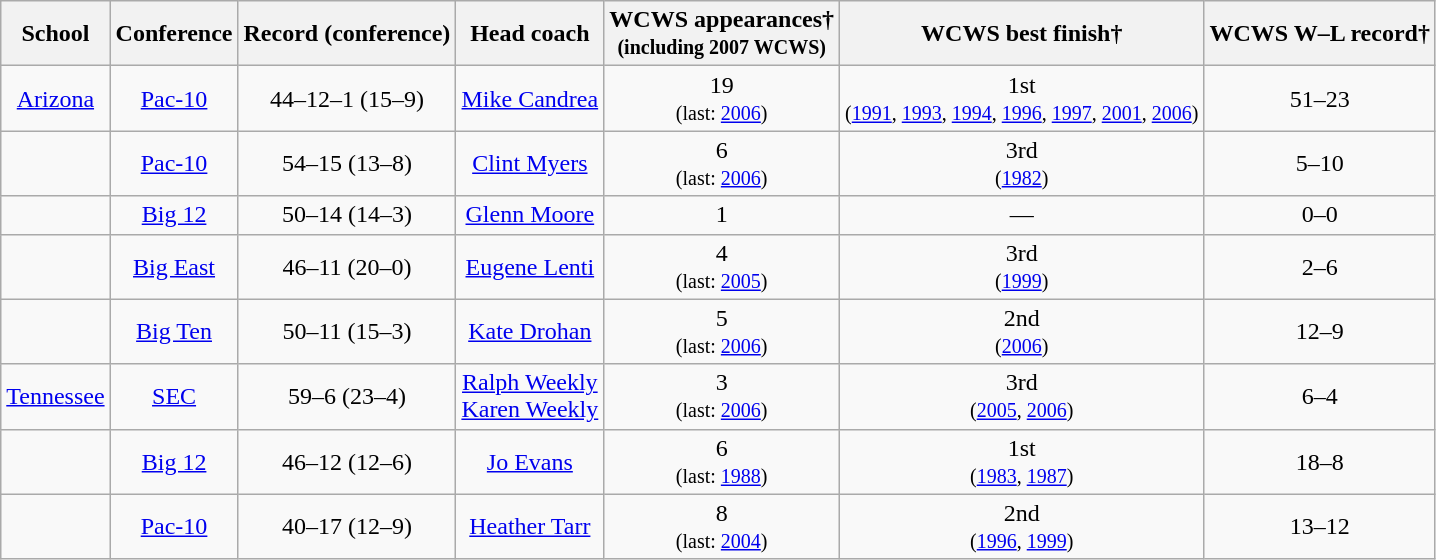<table class="wikitable">
<tr>
<th>School</th>
<th>Conference</th>
<th>Record (conference)</th>
<th>Head coach</th>
<th>WCWS appearances† <br><small> (including 2007 WCWS) </small></th>
<th>WCWS best finish†</th>
<th>WCWS W–L record†</th>
</tr>
<tr align=center>
<td><a href='#'>Arizona</a></td>
<td><a href='#'>Pac-10</a></td>
<td>44–12–1 (15–9)</td>
<td><a href='#'>Mike Candrea</a></td>
<td>19 <br><small>(last: <a href='#'>2006</a>)</small></td>
<td>1st<br><small>(<a href='#'>1991</a>, <a href='#'>1993</a>, <a href='#'>1994</a>, <a href='#'>1996</a>, <a href='#'>1997</a>, <a href='#'>2001</a>, <a href='#'>2006</a>)</small></td>
<td>51–23</td>
</tr>
<tr align=center>
<td></td>
<td><a href='#'>Pac-10</a></td>
<td>54–15 (13–8)</td>
<td><a href='#'>Clint Myers</a></td>
<td>6 <br><small>(last: <a href='#'>2006</a>)</small></td>
<td>3rd<br><small>(<a href='#'>1982</a>)</small></td>
<td>5–10</td>
</tr>
<tr align=center>
<td></td>
<td><a href='#'>Big 12</a></td>
<td>50–14 (14–3)</td>
<td><a href='#'>Glenn Moore</a></td>
<td>1</td>
<td>—</td>
<td>0–0</td>
</tr>
<tr align=center>
<td></td>
<td><a href='#'>Big East</a></td>
<td>46–11 (20–0)</td>
<td><a href='#'>Eugene Lenti</a></td>
<td>4 <br><small>(last: <a href='#'>2005</a>)</small></td>
<td>3rd<br><small>(<a href='#'>1999</a>)</small></td>
<td>2–6</td>
</tr>
<tr align=center>
<td></td>
<td><a href='#'>Big Ten</a></td>
<td>50–11 (15–3)</td>
<td><a href='#'>Kate Drohan</a></td>
<td>5 <br><small>(last: <a href='#'>2006</a>)</small></td>
<td>2nd<br><small>(<a href='#'>2006</a>)</small></td>
<td>12–9</td>
</tr>
<tr align=center>
<td><a href='#'>Tennessee</a></td>
<td><a href='#'>SEC</a></td>
<td>59–6 (23–4)</td>
<td><a href='#'>Ralph Weekly</a><br><a href='#'>Karen Weekly</a></td>
<td>3 <br><small>(last: <a href='#'>2006</a>)</small></td>
<td>3rd <br><small>(<a href='#'>2005</a>, <a href='#'>2006</a>)</small></td>
<td>6–4</td>
</tr>
<tr align=center>
<td></td>
<td><a href='#'>Big 12</a></td>
<td>46–12 (12–6)</td>
<td><a href='#'>Jo Evans</a></td>
<td>6<br><small>(last: <a href='#'>1988</a>)</small></td>
<td>1st<br><small>(<a href='#'>1983</a>, <a href='#'>1987</a>)</small></td>
<td>18–8</td>
</tr>
<tr align=center>
<td></td>
<td><a href='#'>Pac-10</a></td>
<td>40–17 (12–9)</td>
<td><a href='#'>Heather Tarr</a></td>
<td>8 <br><small>(last: <a href='#'>2004</a>)</small></td>
<td>2nd <br><small>(<a href='#'>1996</a>, <a href='#'>1999</a>)</small></td>
<td>13–12</td>
</tr>
</table>
